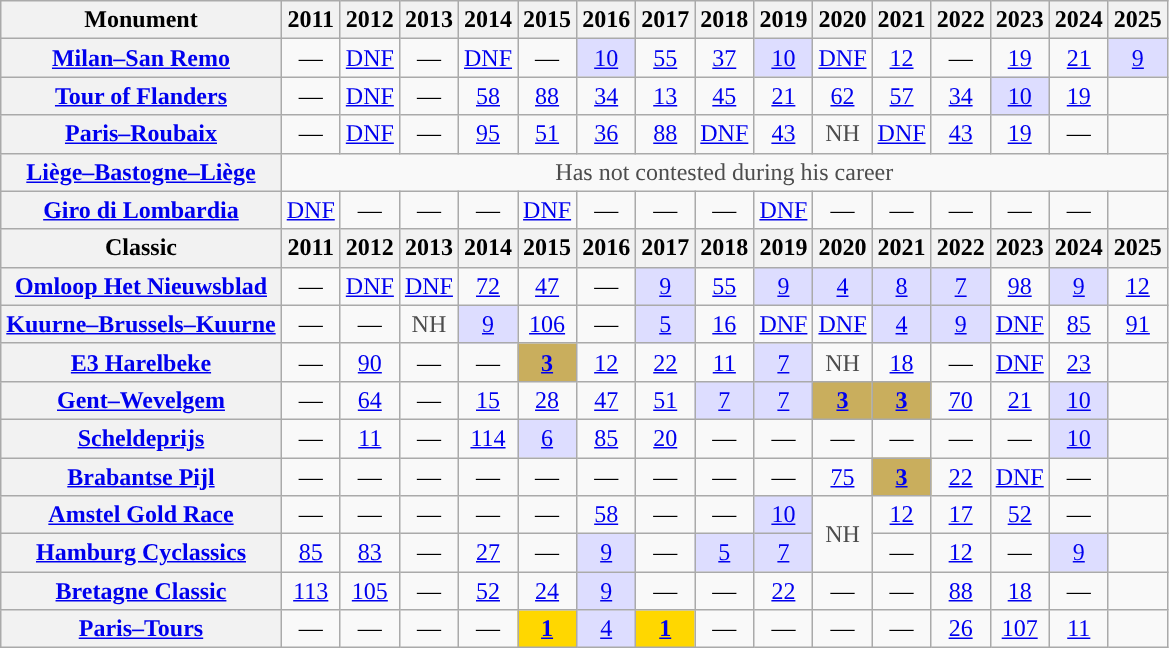<table class="wikitable plainrowheaders">
<tr>
<th>Monument</th>
<th scope="col">2011</th>
<th scope="col">2012</th>
<th scope="col">2013</th>
<th scope="col">2014</th>
<th scope="col">2015</th>
<th scope="col">2016</th>
<th scope="col">2017</th>
<th scope="col">2018</th>
<th scope="col">2019</th>
<th scope="col">2020</th>
<th scope="col">2021</th>
<th scope="col">2022</th>
<th scope="col">2023</th>
<th scope="col">2024</th>
<th scope="col">2025</th>
</tr>
<tr style="text-align:center;">
<th scope="row"><a href='#'>Milan–San Remo</a></th>
<td>—</td>
<td><a href='#'>DNF</a></td>
<td>—</td>
<td><a href='#'>DNF</a></td>
<td>—</td>
<td style="background:#ddf;"><a href='#'>10</a></td>
<td><a href='#'>55</a></td>
<td><a href='#'>37</a></td>
<td style="background:#ddf;"><a href='#'>10</a></td>
<td><a href='#'>DNF</a></td>
<td><a href='#'>12</a></td>
<td>—</td>
<td><a href='#'>19</a></td>
<td><a href='#'>21</a></td>
<td style="background:#ddf;"><a href='#'>9</a></td>
</tr>
<tr style="text-align:center;">
<th scope="row"><a href='#'>Tour of Flanders</a></th>
<td>—</td>
<td><a href='#'>DNF</a></td>
<td>—</td>
<td><a href='#'>58</a></td>
<td><a href='#'>88</a></td>
<td><a href='#'>34</a></td>
<td><a href='#'>13</a></td>
<td><a href='#'>45</a></td>
<td><a href='#'>21</a></td>
<td><a href='#'>62</a></td>
<td><a href='#'>57</a></td>
<td><a href='#'>34</a></td>
<td style="background:#ddf;"><a href='#'>10</a></td>
<td><a href='#'>19</a></td>
<td></td>
</tr>
<tr style="text-align:center;">
<th scope="row"><a href='#'>Paris–Roubaix</a></th>
<td>—</td>
<td><a href='#'>DNF</a></td>
<td>—</td>
<td><a href='#'>95</a></td>
<td><a href='#'>51</a></td>
<td><a href='#'>36</a></td>
<td><a href='#'>88</a></td>
<td><a href='#'>DNF</a></td>
<td><a href='#'>43</a></td>
<td style="color:#4d4d4d;">NH</td>
<td><a href='#'>DNF</a></td>
<td><a href='#'>43</a></td>
<td><a href='#'>19</a></td>
<td>—</td>
<td></td>
</tr>
<tr style="text-align:center;">
<th scope="row"><a href='#'>Liège–Bastogne–Liège</a></th>
<td style="color:#4d4d4d;" colspan=15>Has not contested during his career</td>
</tr>
<tr style="text-align:center;">
<th scope="row"><a href='#'>Giro di Lombardia</a></th>
<td><a href='#'>DNF</a></td>
<td>—</td>
<td>—</td>
<td>—</td>
<td><a href='#'>DNF</a></td>
<td>—</td>
<td>—</td>
<td>—</td>
<td><a href='#'>DNF</a></td>
<td>—</td>
<td>—</td>
<td>—</td>
<td>—</td>
<td>—</td>
<td></td>
</tr>
<tr>
<th>Classic</th>
<th scope="col">2011</th>
<th scope="col">2012</th>
<th scope="col">2013</th>
<th scope="col">2014</th>
<th scope="col">2015</th>
<th scope="col">2016</th>
<th scope="col">2017</th>
<th scope="col">2018</th>
<th scope="col">2019</th>
<th scope="col">2020</th>
<th scope="col">2021</th>
<th scope="col">2022</th>
<th scope="col">2023</th>
<th scope="col">2024</th>
<th scope="col">2025</th>
</tr>
<tr style="text-align:center;">
<th scope="row"><a href='#'>Omloop Het Nieuwsblad</a></th>
<td>—</td>
<td><a href='#'>DNF</a></td>
<td><a href='#'>DNF</a></td>
<td><a href='#'>72</a></td>
<td><a href='#'>47</a></td>
<td>—</td>
<td style="background:#ddf;"><a href='#'>9</a></td>
<td><a href='#'>55</a></td>
<td style="background:#ddf;"><a href='#'>9</a></td>
<td style="background:#ddf;"><a href='#'>4</a></td>
<td style="background:#ddf;"><a href='#'>8</a></td>
<td style="background:#ddf;"><a href='#'>7</a></td>
<td><a href='#'>98</a></td>
<td style="background:#ddf;"><a href='#'>9</a></td>
<td><a href='#'>12</a></td>
</tr>
<tr style="text-align:center;">
<th scope="row"><a href='#'>Kuurne–Brussels–Kuurne</a></th>
<td>—</td>
<td>—</td>
<td style="color:#4d4d4d;">NH</td>
<td style="background:#ddf;"><a href='#'>9</a></td>
<td><a href='#'>106</a></td>
<td>—</td>
<td style="background:#ddf;"><a href='#'>5</a></td>
<td><a href='#'>16</a></td>
<td><a href='#'>DNF</a></td>
<td><a href='#'>DNF</a></td>
<td style="background:#ddf;"><a href='#'>4</a></td>
<td style="background:#ddf;"><a href='#'>9</a></td>
<td><a href='#'>DNF</a></td>
<td><a href='#'>85</a></td>
<td><a href='#'>91</a></td>
</tr>
<tr style="text-align:center;">
<th scope="row"><a href='#'>E3 Harelbeke</a></th>
<td>—</td>
<td><a href='#'>90</a></td>
<td>—</td>
<td>—</td>
<td style="background:#C9AE5D;"><a href='#'><strong>3</strong></a></td>
<td><a href='#'>12</a></td>
<td><a href='#'>22</a></td>
<td><a href='#'>11</a></td>
<td style="background:#ddf;"><a href='#'>7</a></td>
<td style="color:#4d4d4d;">NH</td>
<td><a href='#'>18</a></td>
<td>—</td>
<td><a href='#'>DNF</a></td>
<td><a href='#'>23</a></td>
<td></td>
</tr>
<tr style="text-align:center;">
<th scope="row"><a href='#'>Gent–Wevelgem</a></th>
<td>—</td>
<td><a href='#'>64</a></td>
<td>—</td>
<td><a href='#'>15</a></td>
<td><a href='#'>28</a></td>
<td><a href='#'>47</a></td>
<td><a href='#'>51</a></td>
<td style="background:#ddf;"><a href='#'>7</a></td>
<td style="background:#ddf;"><a href='#'>7</a></td>
<td style="background:#C9AE5D;"><a href='#'><strong>3</strong></a></td>
<td style="background:#C9AE5D;"><a href='#'><strong>3</strong></a></td>
<td><a href='#'>70</a></td>
<td><a href='#'>21</a></td>
<td style="background:#ddf;"><a href='#'>10</a></td>
<td></td>
</tr>
<tr style="text-align:center;">
<th scope="row"><a href='#'>Scheldeprijs</a></th>
<td>—</td>
<td><a href='#'>11</a></td>
<td>—</td>
<td><a href='#'>114</a></td>
<td style="background:#ddf;"><a href='#'>6</a></td>
<td><a href='#'>85</a></td>
<td><a href='#'>20</a></td>
<td>—</td>
<td>—</td>
<td>—</td>
<td>—</td>
<td>—</td>
<td>—</td>
<td style="background:#ddf;"><a href='#'>10</a></td>
<td></td>
</tr>
<tr style="text-align:center;">
<th scope="row"><a href='#'>Brabantse Pijl</a></th>
<td>—</td>
<td>—</td>
<td>—</td>
<td>—</td>
<td>—</td>
<td>—</td>
<td>—</td>
<td>—</td>
<td>—</td>
<td><a href='#'>75</a></td>
<td style="background:#C9AE5D;"><a href='#'><strong>3</strong></a></td>
<td><a href='#'>22</a></td>
<td><a href='#'>DNF</a></td>
<td>—</td>
<td></td>
</tr>
<tr style="text-align:center;">
<th scope="row"><a href='#'>Amstel Gold Race</a></th>
<td>—</td>
<td>—</td>
<td>—</td>
<td>—</td>
<td>—</td>
<td><a href='#'>58</a></td>
<td>—</td>
<td>—</td>
<td style="background:#ddf;"><a href='#'>10</a></td>
<td style="color:#4d4d4d;" rowspan=2>NH</td>
<td><a href='#'>12</a></td>
<td><a href='#'>17</a></td>
<td><a href='#'>52</a></td>
<td>—</td>
<td></td>
</tr>
<tr style="text-align:center;">
<th scope="row"><a href='#'>Hamburg Cyclassics</a></th>
<td><a href='#'>85</a></td>
<td><a href='#'>83</a></td>
<td>—</td>
<td><a href='#'>27</a></td>
<td>—</td>
<td style="background:#ddf;"><a href='#'>9</a></td>
<td>—</td>
<td style="background:#ddf;"><a href='#'>5</a></td>
<td style="background:#ddf;"><a href='#'>7</a></td>
<td>—</td>
<td><a href='#'>12</a></td>
<td>—</td>
<td style="background:#ddf;"><a href='#'>9</a></td>
<td></td>
</tr>
<tr style="text-align:center;">
<th scope="row"><a href='#'>Bretagne Classic</a></th>
<td><a href='#'>113</a></td>
<td><a href='#'>105</a></td>
<td>—</td>
<td><a href='#'>52</a></td>
<td><a href='#'>24</a></td>
<td style="background:#ddf;"><a href='#'>9</a></td>
<td>—</td>
<td>—</td>
<td><a href='#'>22</a></td>
<td>—</td>
<td>—</td>
<td><a href='#'>88</a></td>
<td><a href='#'>18</a></td>
<td>—</td>
<td></td>
</tr>
<tr style="text-align:center;">
<th scope="row"><a href='#'>Paris–Tours</a></th>
<td>—</td>
<td>—</td>
<td>—</td>
<td>—</td>
<td style="background:gold;"><a href='#'><strong>1</strong></a></td>
<td style="background:#ddf;"><a href='#'>4</a></td>
<td style="background:gold;"><a href='#'><strong>1</strong></a></td>
<td>—</td>
<td>—</td>
<td>—</td>
<td>—</td>
<td><a href='#'>26</a></td>
<td><a href='#'>107</a></td>
<td><a href='#'>11</a></td>
<td></td>
</tr>
</table>
